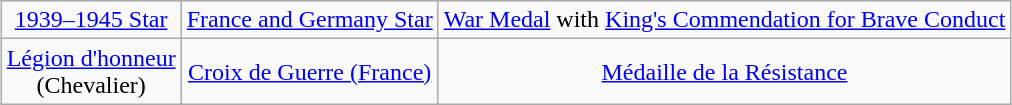<table class="wikitable" style="margin:1em auto; text-align:center;">
<tr>
<td><a href='#'>1939–1945 Star</a></td>
<td><a href='#'>France and Germany Star</a></td>
<td><a href='#'>War Medal</a> with <a href='#'>King's Commendation for Brave Conduct</a></td>
</tr>
<tr>
<td><a href='#'>Légion d'honneur</a><br>(Chevalier)</td>
<td><a href='#'>Croix de Guerre (France)</a></td>
<td><a href='#'>Médaille de la Résistance</a></td>
</tr>
</table>
